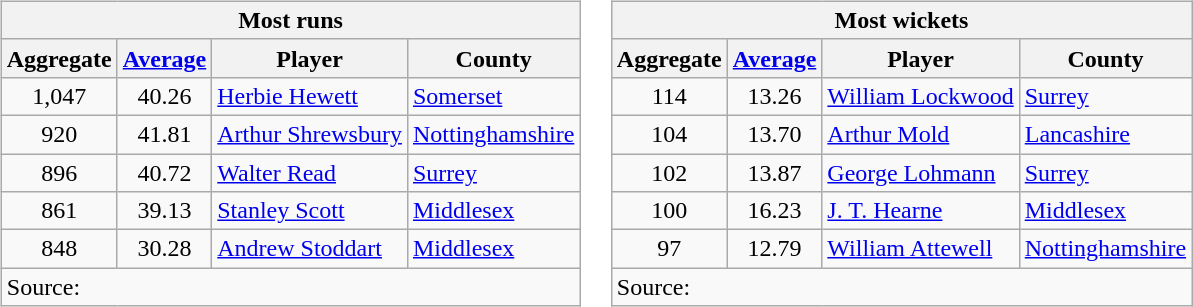<table>
<tr valign="top">
<td><br><table class="wikitable" style="text-align:left;">
<tr>
<th colspan=4>Most runs</th>
</tr>
<tr>
<th>Aggregate</th>
<th><a href='#'>Average</a></th>
<th>Player</th>
<th>County</th>
</tr>
<tr>
<td style="text-align:center;">1,047</td>
<td style="text-align:center;">40.26</td>
<td><a href='#'>Herbie Hewett</a></td>
<td><a href='#'>Somerset</a></td>
</tr>
<tr>
<td style="text-align:center;">920</td>
<td style="text-align:center;">41.81</td>
<td><a href='#'>Arthur Shrewsbury</a></td>
<td><a href='#'>Nottinghamshire</a></td>
</tr>
<tr>
<td style="text-align:center;">896</td>
<td style="text-align:center;">40.72</td>
<td><a href='#'>Walter Read</a></td>
<td><a href='#'>Surrey</a></td>
</tr>
<tr>
<td style="text-align:center;">861</td>
<td style="text-align:center;">39.13</td>
<td><a href='#'>Stanley Scott</a></td>
<td><a href='#'>Middlesex</a></td>
</tr>
<tr>
<td style="text-align:center;">848</td>
<td style="text-align:center;">30.28</td>
<td><a href='#'>Andrew Stoddart</a></td>
<td><a href='#'>Middlesex</a></td>
</tr>
<tr>
<td colspan=4 align="left">Source:</td>
</tr>
</table>
</td>
<td><br><table class="wikitable" style="text-align:left;">
<tr>
<th colspan=4>Most wickets</th>
</tr>
<tr>
<th>Aggregate</th>
<th><a href='#'>Average</a></th>
<th>Player</th>
<th>County</th>
</tr>
<tr>
<td style="text-align:center;">114</td>
<td style="text-align:center;">13.26</td>
<td><a href='#'>William Lockwood</a></td>
<td><a href='#'>Surrey</a></td>
</tr>
<tr>
<td style="text-align:center;">104</td>
<td style="text-align:center;">13.70</td>
<td><a href='#'>Arthur Mold</a></td>
<td><a href='#'>Lancashire</a></td>
</tr>
<tr>
<td style="text-align:center;">102</td>
<td style="text-align:center;">13.87</td>
<td><a href='#'>George Lohmann</a></td>
<td><a href='#'>Surrey</a></td>
</tr>
<tr>
<td style="text-align:center;">100</td>
<td style="text-align:center;">16.23</td>
<td><a href='#'>J. T. Hearne</a></td>
<td><a href='#'>Middlesex</a></td>
</tr>
<tr>
<td style="text-align:center;">97</td>
<td style="text-align:center;">12.79</td>
<td><a href='#'>William Attewell</a></td>
<td><a href='#'>Nottinghamshire</a></td>
</tr>
<tr>
<td colspan=4 align="left">Source:</td>
</tr>
</table>
</td>
</tr>
</table>
